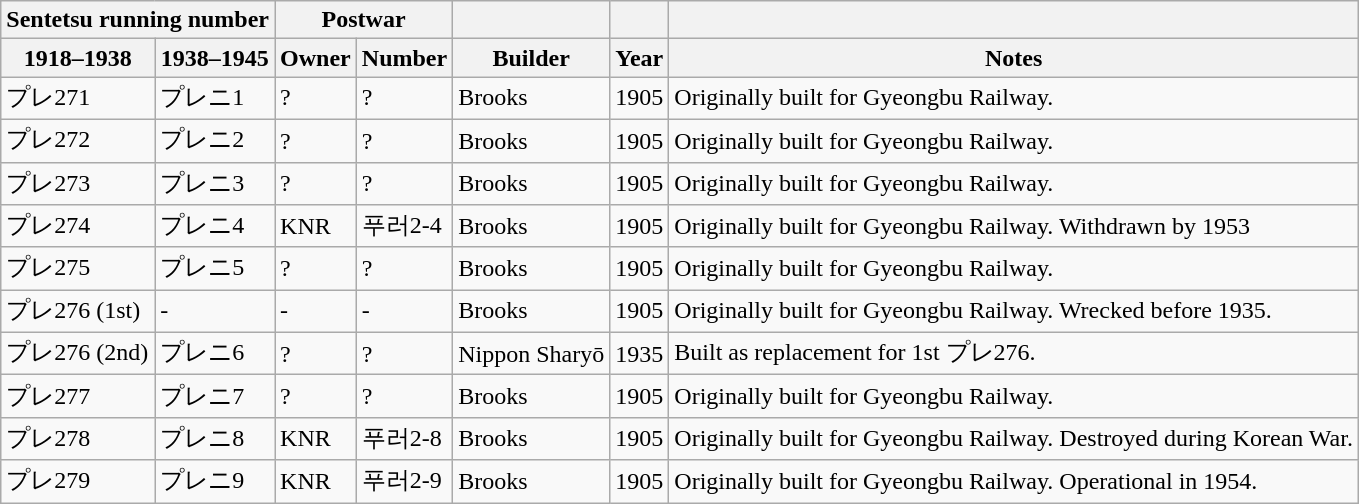<table class="wikitable">
<tr>
<th colspan="2">Sentetsu running number</th>
<th colspan="2">Postwar</th>
<th></th>
<th></th>
<th></th>
</tr>
<tr>
<th>1918–1938</th>
<th>1938–1945</th>
<th>Owner</th>
<th>Number</th>
<th>Builder</th>
<th>Year</th>
<th>Notes</th>
</tr>
<tr>
<td>プレ271</td>
<td>プレニ1</td>
<td>?</td>
<td>?</td>
<td>Brooks</td>
<td>1905</td>
<td>Originally built for Gyeongbu Railway.</td>
</tr>
<tr>
<td>プレ272</td>
<td>プレニ2</td>
<td>?</td>
<td>?</td>
<td>Brooks</td>
<td>1905</td>
<td>Originally built for Gyeongbu Railway.</td>
</tr>
<tr>
<td>プレ273</td>
<td>プレニ3</td>
<td>?</td>
<td>?</td>
<td>Brooks</td>
<td>1905</td>
<td>Originally built for Gyeongbu Railway.</td>
</tr>
<tr>
<td>プレ274</td>
<td>プレニ4</td>
<td>KNR</td>
<td>푸러2-4</td>
<td>Brooks</td>
<td>1905</td>
<td>Originally built for Gyeongbu Railway. Withdrawn by 1953</td>
</tr>
<tr>
<td>プレ275</td>
<td>プレニ5</td>
<td>?</td>
<td>?</td>
<td>Brooks</td>
<td>1905</td>
<td>Originally built for Gyeongbu Railway.</td>
</tr>
<tr>
<td>プレ276 (1st)</td>
<td>-</td>
<td>-</td>
<td>-</td>
<td>Brooks</td>
<td>1905</td>
<td>Originally built for Gyeongbu Railway. Wrecked before 1935.</td>
</tr>
<tr>
<td>プレ276 (2nd)</td>
<td>プレニ6</td>
<td>?</td>
<td>?</td>
<td>Nippon Sharyō</td>
<td>1935</td>
<td>Built as replacement for 1st プレ276.</td>
</tr>
<tr>
<td>プレ277</td>
<td>プレニ7</td>
<td>?</td>
<td>?</td>
<td>Brooks</td>
<td>1905</td>
<td>Originally built for Gyeongbu Railway.</td>
</tr>
<tr>
<td>プレ278</td>
<td>プレニ8</td>
<td>KNR</td>
<td>푸러2-8</td>
<td>Brooks</td>
<td>1905</td>
<td>Originally built for Gyeongbu Railway. Destroyed during Korean War.</td>
</tr>
<tr>
<td>プレ279</td>
<td>プレニ9</td>
<td>KNR</td>
<td>푸러2-9</td>
<td>Brooks</td>
<td>1905</td>
<td>Originally built for Gyeongbu Railway. Operational in 1954.</td>
</tr>
</table>
